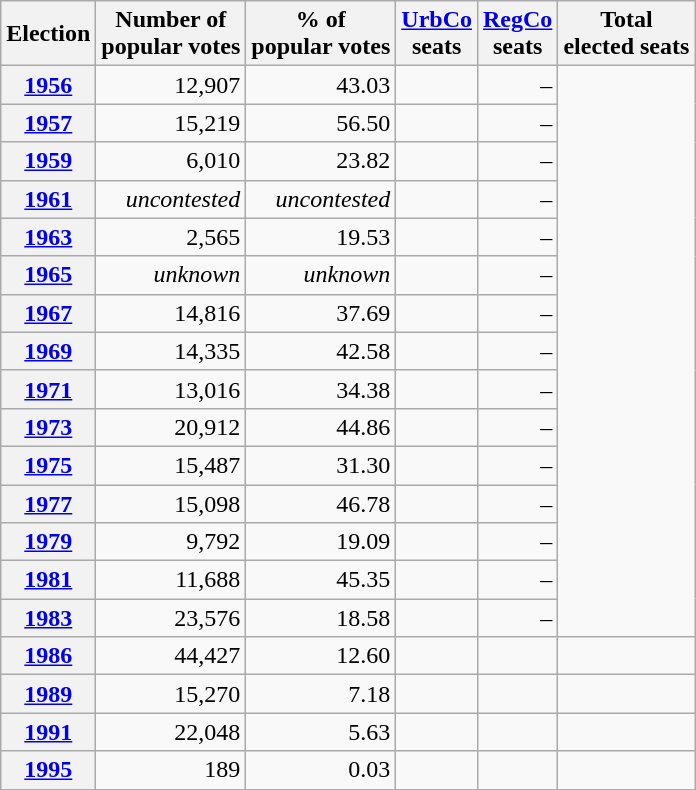<table class="wikitable" style="text-align: right;">
<tr align=center>
<th>Election</th>
<th>Number of<br>popular votes</th>
<th>% of<br>popular votes</th>
<th><a href='#'>UrbCo</a><br>seats</th>
<th><a href='#'>RegCo</a><br>seats</th>
<th>Total<br>elected seats</th>
</tr>
<tr>
<th><a href='#'>1956</a></th>
<td>12,907</td>
<td>43.03</td>
<td></td>
<td>–</td>
<td rowspan=15></td>
</tr>
<tr>
<th><a href='#'>1957</a></th>
<td>15,219</td>
<td>56.50</td>
<td></td>
<td>–</td>
</tr>
<tr>
<th><a href='#'>1959</a></th>
<td>6,010</td>
<td>23.82</td>
<td></td>
<td>–</td>
</tr>
<tr>
<th><a href='#'>1961</a></th>
<td><em>uncontested</em></td>
<td><em>uncontested</em></td>
<td></td>
<td>–</td>
</tr>
<tr>
<th><a href='#'>1963</a></th>
<td>2,565</td>
<td>19.53</td>
<td></td>
<td>–</td>
</tr>
<tr>
<th><a href='#'>1965</a></th>
<td><em>unknown</em></td>
<td><em>unknown</em></td>
<td></td>
<td>–</td>
</tr>
<tr>
<th><a href='#'>1967</a></th>
<td>14,816</td>
<td>37.69</td>
<td></td>
<td>–</td>
</tr>
<tr>
<th><a href='#'>1969</a></th>
<td>14,335</td>
<td>42.58</td>
<td></td>
<td>–</td>
</tr>
<tr>
<th><a href='#'>1971</a></th>
<td>13,016</td>
<td>34.38</td>
<td></td>
<td>–</td>
</tr>
<tr>
<th><a href='#'>1973</a></th>
<td>20,912</td>
<td>44.86</td>
<td></td>
<td>–</td>
</tr>
<tr>
<th><a href='#'>1975</a></th>
<td>15,487</td>
<td>31.30</td>
<td></td>
<td>–</td>
</tr>
<tr>
<th><a href='#'>1977</a></th>
<td>15,098</td>
<td>46.78</td>
<td></td>
<td>–</td>
</tr>
<tr>
<th><a href='#'>1979</a></th>
<td>9,792</td>
<td>19.09</td>
<td></td>
<td>–</td>
</tr>
<tr>
<th><a href='#'>1981</a></th>
<td>11,688</td>
<td>45.35</td>
<td></td>
<td>–</td>
</tr>
<tr>
<th><a href='#'>1983</a></th>
<td>23,576</td>
<td>18.58</td>
<td></td>
<td>–</td>
</tr>
<tr>
<th><a href='#'>1986</a></th>
<td>44,427</td>
<td>12.60</td>
<td></td>
<td></td>
<td></td>
</tr>
<tr>
<th><a href='#'>1989</a></th>
<td>15,270</td>
<td>7.18</td>
<td></td>
<td></td>
<td></td>
</tr>
<tr>
<th><a href='#'>1991</a></th>
<td>22,048</td>
<td>5.63</td>
<td></td>
<td></td>
<td></td>
</tr>
<tr>
<th><a href='#'>1995</a></th>
<td>189</td>
<td>0.03</td>
<td></td>
<td></td>
<td></td>
</tr>
<tr>
</tr>
</table>
